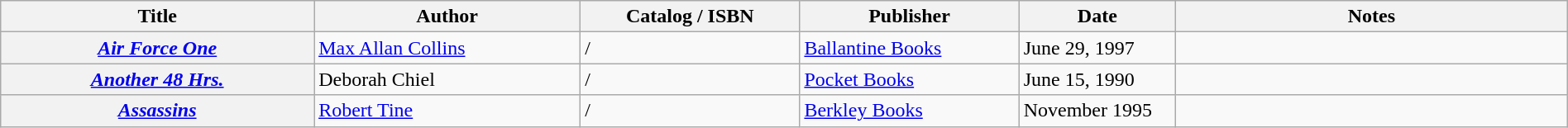<table class="wikitable sortable" style="width:100%;">
<tr>
<th width=20%>Title</th>
<th width=17%>Author</th>
<th width=14%>Catalog / ISBN</th>
<th width=14%>Publisher</th>
<th width=10%>Date</th>
<th width=25%>Notes</th>
</tr>
<tr>
<th><em><a href='#'>Air Force One</a></em></th>
<td><a href='#'>Max Allan Collins</a></td>
<td> / </td>
<td><a href='#'>Ballantine Books</a></td>
<td>June 29, 1997</td>
<td></td>
</tr>
<tr>
<th><em><a href='#'>Another 48 Hrs.</a></em></th>
<td>Deborah Chiel</td>
<td> / </td>
<td><a href='#'>Pocket Books</a></td>
<td>June 15, 1990</td>
<td></td>
</tr>
<tr>
<th><em><a href='#'>Assassins</a></em></th>
<td><a href='#'>Robert Tine</a></td>
<td> / </td>
<td><a href='#'>Berkley Books</a></td>
<td>November 1995</td>
<td></td>
</tr>
</table>
